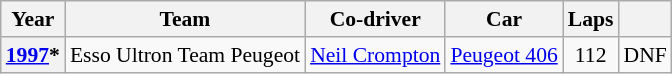<table class="wikitable" style="text-align:center; font-size:90%">
<tr>
<th>Year</th>
<th>Team</th>
<th>Co-driver</th>
<th>Car</th>
<th>Laps</th>
<th></th>
</tr>
<tr>
<th><a href='#'>1997</a>*</th>
<td align="left" nowrap> Esso Ultron Team Peugeot</td>
<td align="left" nowrap> <a href='#'>Neil Crompton</a></td>
<td align="left" nowrap><a href='#'>Peugeot 406</a></td>
<td>112</td>
<td>DNF</td>
</tr>
</table>
